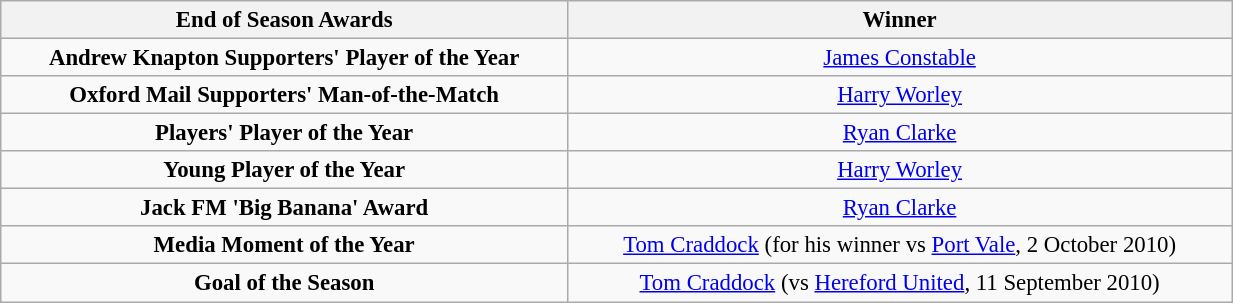<table class="wikitable" style="text-align:center; font-size:95%;width:65%; text-align:left">
<tr>
<th>End of Season Awards</th>
<th>Winner</th>
</tr>
<tr style="text-align:center;">
<td><strong>Andrew Knapton Supporters' Player of the Year</strong></td>
<td style="text-align:center;"><a href='#'>James Constable</a></td>
</tr>
<tr style="text-align:center;">
<td><strong>Oxford Mail Supporters' Man-of-the-Match</strong></td>
<td style="text-align:center;"><a href='#'>Harry Worley</a></td>
</tr>
<tr style="text-align:center;">
<td><strong>Players' Player of the Year</strong></td>
<td style="text-align:center;"><a href='#'>Ryan Clarke</a></td>
</tr>
<tr style="text-align:center;">
<td><strong>Young Player of the Year</strong></td>
<td style="text-align:center;"><a href='#'>Harry Worley</a></td>
</tr>
<tr style="text-align:center;">
<td><strong>Jack FM 'Big Banana' Award</strong></td>
<td style="text-align:center;"><a href='#'>Ryan Clarke</a></td>
</tr>
<tr>
<td style="text-align:center;"><strong>Media Moment of the Year</strong></td>
<td style="text-align:center;"><a href='#'>Tom Craddock</a> (for his winner vs <a href='#'>Port Vale</a>, 2 October 2010)</td>
</tr>
<tr>
<td style="text-align:center;"><strong>Goal of the Season</strong></td>
<td style="text-align:center;"><a href='#'>Tom Craddock</a> (vs <a href='#'>Hereford United</a>, 11 September 2010)</td>
</tr>
</table>
